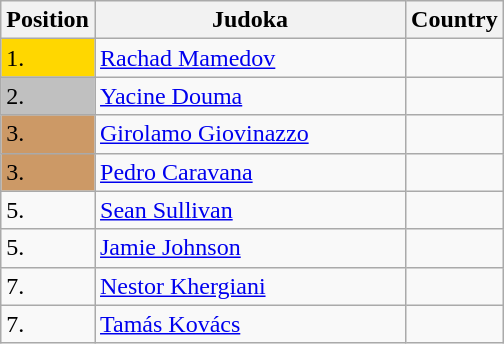<table class=wikitable>
<tr>
<th width=10>Position</th>
<th width=200>Judoka</th>
<th width=10>Country</th>
</tr>
<tr>
<td bgcolor=gold>1.</td>
<td><a href='#'>Rachad Mamedov</a></td>
<td></td>
</tr>
<tr>
<td bgcolor="silver">2.</td>
<td><a href='#'>Yacine Douma</a></td>
<td></td>
</tr>
<tr>
<td bgcolor="CC9966">3.</td>
<td><a href='#'>Girolamo Giovinazzo</a></td>
<td></td>
</tr>
<tr>
<td bgcolor="CC9966">3.</td>
<td><a href='#'>Pedro Caravana</a></td>
<td></td>
</tr>
<tr>
<td>5.</td>
<td><a href='#'>Sean Sullivan</a></td>
<td></td>
</tr>
<tr>
<td>5.</td>
<td><a href='#'>Jamie Johnson</a></td>
<td></td>
</tr>
<tr>
<td>7.</td>
<td><a href='#'>Nestor Khergiani</a></td>
<td></td>
</tr>
<tr>
<td>7.</td>
<td><a href='#'>Tamás Kovács</a></td>
<td></td>
</tr>
</table>
